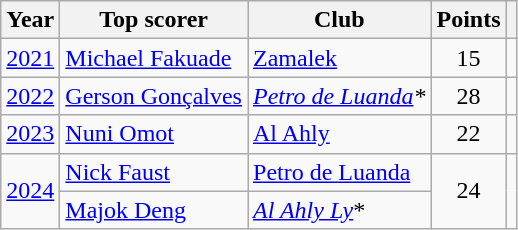<table class="wikitable">
<tr>
<th>Year</th>
<th>Top scorer</th>
<th>Club</th>
<th>Points</th>
<th></th>
</tr>
<tr>
<td align=center><a href='#'>2021</a></td>
<td> <a href='#'>Michael Fakuade</a></td>
<td> <a href='#'>Zamalek</a></td>
<td align=center>15</td>
<td></td>
</tr>
<tr>
<td align=center><a href='#'>2022</a></td>
<td> <a href='#'>Gerson Gonçalves</a></td>
<td><em> <a href='#'>Petro de Luanda</a>*</em></td>
<td align=center>28</td>
<td></td>
</tr>
<tr>
<td><a href='#'>2023</a></td>
<td> <a href='#'>Nuni Omot</a></td>
<td> <a href='#'>Al Ahly</a></td>
<td align="center">22</td>
<td></td>
</tr>
<tr>
<td rowspan="2"><a href='#'>2024</a></td>
<td> <a href='#'>Nick Faust</a></td>
<td> <a href='#'>Petro de Luanda</a></td>
<td align=center rowspan="2">24</td>
<td align=center rowspan="2"></td>
</tr>
<tr>
<td> <a href='#'>Majok Deng</a></td>
<td> <a href='#'><em>Al Ahly Ly</em></a>*</td>
</tr>
</table>
